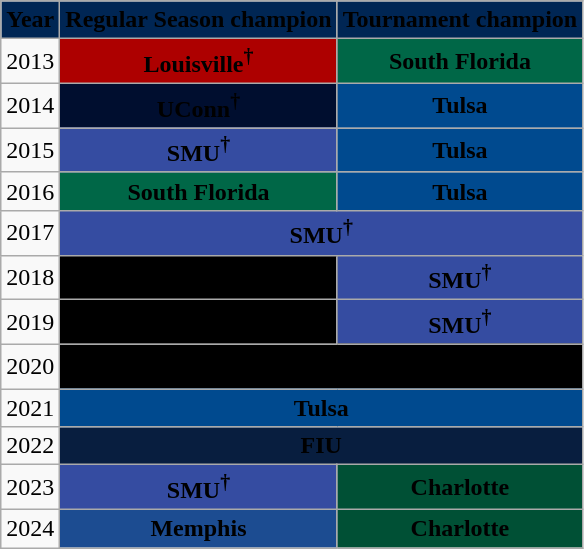<table class="wikitable" style="text-align: center;">
<tr>
<th style="background:#002654;"><span>Year</span></th>
<th style="background:#002654;"><span>Regular Season champion</span></th>
<th style="background:#002654;"><span>Tournament champion</span></th>
</tr>
<tr>
<td>2013</td>
<td style="background:#AD0000;"><span><strong>Louisville<sup>†</sup></strong></span></td>
<td style="background:#006747;"><span><strong>South Florida</strong></span></td>
</tr>
<tr>
<td>2014</td>
<td style="background:#000e2f;"><span><strong>UConn<sup>†</sup></strong></span></td>
<td style="background:#004a8f;"><span><strong>Tulsa</strong></span></td>
</tr>
<tr>
<td>2015</td>
<td style="background:#354ca1;"><span><strong>SMU<sup>†</sup></strong></span></td>
<td style="background:#004a8f;"><span><strong>Tulsa</strong></span></td>
</tr>
<tr>
<td>2016</td>
<td style="background:#006747;"><span><strong>South Florida</strong></span></td>
<td style="background:#004a8f;"><span><strong>Tulsa</strong></span></td>
</tr>
<tr>
<td>2017</td>
<td colspan="2" style="background:#354ca1;"><span><strong>SMU<sup>†</sup></strong></span></td>
</tr>
<tr>
<td>2018</td>
<td style="background:#000000;"><span><strong>UCF<sup>†</sup></strong></span></td>
<td style="background:#354ca1;"><span><strong>SMU<sup>†</sup></strong></span></td>
</tr>
<tr>
<td>2019</td>
<td style="background:#000000;"><span><strong>UCF<sup>†</sup></strong></span></td>
<td style="background:#354ca1;"><span><strong>SMU<sup>†</sup></strong></span></td>
</tr>
<tr>
<td>2020</td>
<td colspan="2" style="background:#000000;"><span><strong>UCF<sup>†</sup></strong></span></td>
</tr>
<tr>
<td>2021</td>
<td colspan="2" style="background:#004a8f;"><span><strong>Tulsa</strong></span></td>
</tr>
<tr>
<td>2022</td>
<td colspan="2" style="background:#081E3F;"><span><strong>FIU</strong></span></td>
</tr>
<tr>
<td>2023</td>
<td style="background:#354ca1;"><span><strong>SMU<sup>†</sup></strong></span></td>
<td style="background:#005035;"><span><strong>Charlotte</strong></span></td>
</tr>
<tr>
<td>2024</td>
<td style="background:#1c4c91;"><span><strong>Memphis</strong></span></td>
<td style="background:#005035;"><span><strong>Charlotte</strong></span></td>
</tr>
</table>
